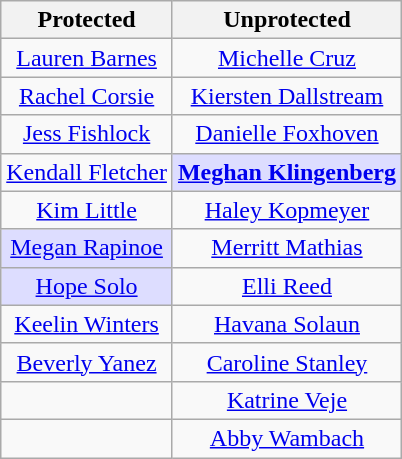<table class="wikitable" style="text-align:center">
<tr>
<th scope="col">Protected</th>
<th scope="col">Unprotected</th>
</tr>
<tr>
<td><a href='#'>Lauren Barnes</a></td>
<td><a href='#'>Michelle Cruz</a></td>
</tr>
<tr>
<td><a href='#'>Rachel Corsie</a></td>
<td><a href='#'>Kiersten Dallstream</a></td>
</tr>
<tr>
<td><a href='#'>Jess Fishlock</a></td>
<td><a href='#'>Danielle Foxhoven</a></td>
</tr>
<tr>
<td><a href='#'>Kendall Fletcher</a></td>
<td style="background:#ddf;"><strong><a href='#'>Meghan Klingenberg</a></strong></td>
</tr>
<tr>
<td><a href='#'>Kim Little</a></td>
<td><a href='#'>Haley Kopmeyer</a></td>
</tr>
<tr>
<td style="background:#ddf;"><a href='#'>Megan Rapinoe</a></td>
<td><a href='#'>Merritt Mathias</a></td>
</tr>
<tr>
<td style="background:#ddf;"><a href='#'>Hope Solo</a></td>
<td><a href='#'>Elli Reed</a></td>
</tr>
<tr>
<td><a href='#'>Keelin Winters</a></td>
<td><a href='#'>Havana Solaun</a></td>
</tr>
<tr>
<td><a href='#'>Beverly Yanez</a></td>
<td><a href='#'>Caroline Stanley</a></td>
</tr>
<tr>
<td> </td>
<td><a href='#'>Katrine Veje</a></td>
</tr>
<tr>
<td> </td>
<td><a href='#'>Abby Wambach</a></td>
</tr>
</table>
